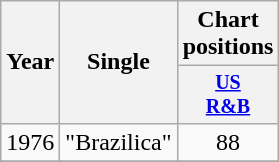<table class="wikitable" style="text-align:center;">
<tr>
<th rowspan="2">Year</th>
<th rowspan="2">Single</th>
<th colspan="3">Chart positions</th>
</tr>
<tr style="font-size:smaller;">
<th width="40"><a href='#'>US<br>R&B</a></th>
</tr>
<tr>
<td>1976</td>
<td align="left">"Brazilica"</td>
<td>88</td>
</tr>
<tr>
</tr>
</table>
